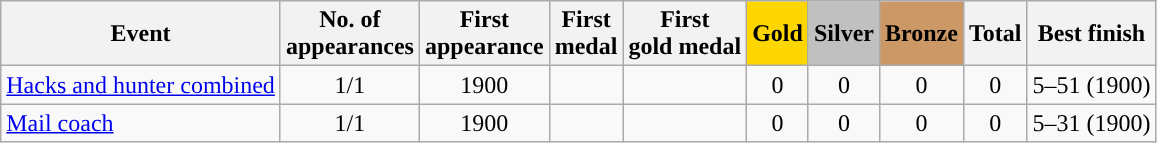<table class="wikitable sortable" style="text-align:center">
<tr>
<th>Event</th>
<th>No. of<br>appearances</th>
<th>First<br>appearance</th>
<th>First<br>medal</th>
<th>First<br>gold medal</th>
<th style="background-color:gold;">Gold</th>
<th style="background-color:silver;">Silver</th>
<th style="background-color:#c96;">Bronze</th>
<th>Total</th>
<th>Best finish</th>
</tr>
<tr>
<td align=left><a href='#'>Hacks and hunter combined</a></td>
<td>1/1</td>
<td>1900</td>
<td></td>
<td></td>
<td>0</td>
<td>0</td>
<td>0</td>
<td>0</td>
<td>5–51 (1900)</td>
</tr>
<tr>
<td align=left><a href='#'>Mail coach</a></td>
<td>1/1</td>
<td>1900</td>
<td></td>
<td></td>
<td>0</td>
<td>0</td>
<td>0</td>
<td>0</td>
<td>5–31 (1900)</td>
</tr>
</table>
